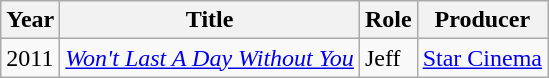<table class="wikitable sortable">
<tr ">
<th>Year</th>
<th>Title</th>
<th>Role</th>
<th>Producer</th>
</tr>
<tr>
<td>2011</td>
<td><em><a href='#'>Won't Last A Day Without You</a></em></td>
<td>Jeff</td>
<td><a href='#'>Star Cinema</a></td>
</tr>
</table>
